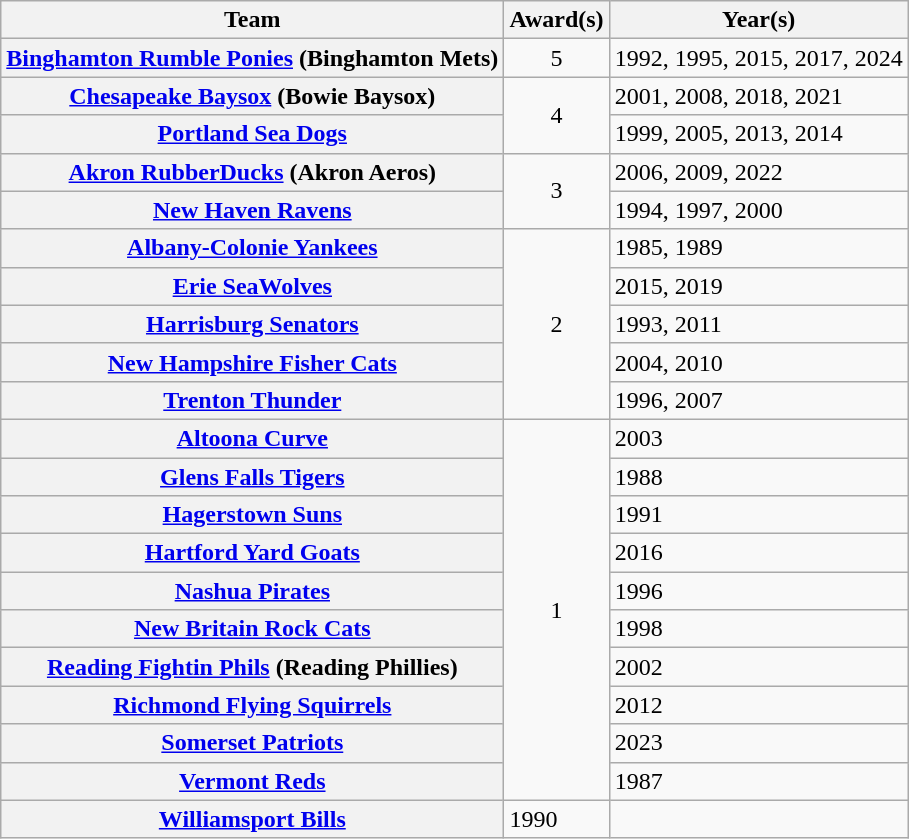<table class="wikitable sortable plainrowheaders" style="text-align:left">
<tr>
<th scope="col">Team</th>
<th scope="col">Award(s)</th>
<th scope="col">Year(s)</th>
</tr>
<tr>
<th scope="row"><strong><a href='#'>Binghamton Rumble Ponies</a></strong> (Binghamton Mets)</th>
<td style="text-align:center">5</td>
<td>1992, 1995, 2015, 2017, 2024</td>
</tr>
<tr>
<th scope="row"><strong><a href='#'>Chesapeake Baysox</a></strong> (Bowie Baysox)</th>
<td style="text-align:center" rowspan="2">4</td>
<td>2001, 2008, 2018, 2021</td>
</tr>
<tr>
<th scope="row"><strong><a href='#'>Portland Sea Dogs</a></strong></th>
<td>1999, 2005, 2013, 2014</td>
</tr>
<tr>
<th scope="row"><strong><a href='#'>Akron RubberDucks</a></strong> (Akron Aeros)</th>
<td style="text-align:center" rowspan="2">3</td>
<td>2006, 2009, 2022</td>
</tr>
<tr>
<th scope="row"><a href='#'>New Haven Ravens</a></th>
<td>1994, 1997, 2000</td>
</tr>
<tr>
<th scope="row"><a href='#'>Albany-Colonie Yankees</a></th>
<td style="text-align:center" rowspan="5">2</td>
<td>1985, 1989</td>
</tr>
<tr>
<th scope="row"><strong><a href='#'>Erie SeaWolves</a></strong></th>
<td>2015, 2019</td>
</tr>
<tr>
<th scope="row"><strong><a href='#'>Harrisburg Senators</a></strong></th>
<td>1993, 2011</td>
</tr>
<tr>
<th scope="row"><strong><a href='#'>New Hampshire Fisher Cats</a></strong></th>
<td>2004, 2010</td>
</tr>
<tr>
<th scope="row"><a href='#'>Trenton Thunder</a></th>
<td>1996, 2007</td>
</tr>
<tr>
<th scope="row"><strong><a href='#'>Altoona Curve</a></strong></th>
<td style="text-align:center" rowspan="10">1</td>
<td>2003</td>
</tr>
<tr>
<th scope="row"><a href='#'>Glens Falls Tigers</a></th>
<td>1988</td>
</tr>
<tr>
<th scope="row"><a href='#'>Hagerstown Suns</a></th>
<td>1991</td>
</tr>
<tr>
<th scope="row"><strong><a href='#'>Hartford Yard Goats</a></strong></th>
<td>2016</td>
</tr>
<tr>
<th scope="row"><a href='#'>Nashua Pirates</a></th>
<td>1996</td>
</tr>
<tr>
<th scope="row"><a href='#'>New Britain Rock Cats</a></th>
<td>1998</td>
</tr>
<tr>
<th scope="row"><strong><a href='#'>Reading Fightin Phils</a></strong> (Reading Phillies)</th>
<td>2002</td>
</tr>
<tr>
<th scope="row"><strong><a href='#'>Richmond Flying Squirrels</a></strong></th>
<td>2012</td>
</tr>
<tr>
<th scope="row"><strong><a href='#'>Somerset Patriots</a></strong></th>
<td>2023</td>
</tr>
<tr>
<th scope="row"><a href='#'>Vermont Reds</a></th>
<td>1987</td>
</tr>
<tr>
<th scope="row"><a href='#'>Williamsport Bills</a></th>
<td>1990</td>
</tr>
</table>
